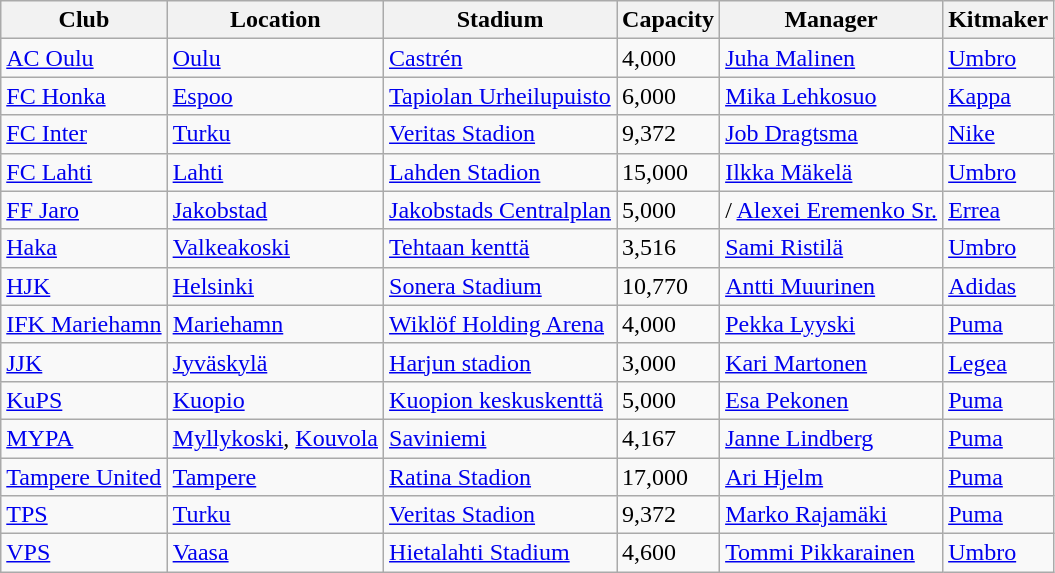<table class="wikitable sortable">
<tr>
<th>Club</th>
<th>Location</th>
<th>Stadium</th>
<th>Capacity</th>
<th>Manager</th>
<th>Kitmaker</th>
</tr>
<tr --->
<td><a href='#'>AC Oulu</a></td>
<td><a href='#'>Oulu</a></td>
<td><a href='#'>Castrén</a></td>
<td>4,000</td>
<td> <a href='#'>Juha Malinen</a></td>
<td><a href='#'>Umbro</a></td>
</tr>
<tr --->
<td><a href='#'>FC Honka</a></td>
<td><a href='#'>Espoo</a></td>
<td><a href='#'>Tapiolan Urheilupuisto</a></td>
<td>6,000</td>
<td> <a href='#'>Mika Lehkosuo</a></td>
<td><a href='#'>Kappa</a></td>
</tr>
<tr --->
<td><a href='#'>FC Inter</a></td>
<td><a href='#'>Turku</a></td>
<td><a href='#'>Veritas Stadion</a></td>
<td>9,372</td>
<td> <a href='#'>Job Dragtsma</a></td>
<td><a href='#'>Nike</a></td>
</tr>
<tr --->
<td><a href='#'>FC Lahti</a></td>
<td><a href='#'>Lahti</a></td>
<td><a href='#'>Lahden Stadion</a></td>
<td>15,000</td>
<td> <a href='#'>Ilkka Mäkelä</a></td>
<td><a href='#'>Umbro</a></td>
</tr>
<tr --->
<td><a href='#'>FF Jaro</a></td>
<td><a href='#'>Jakobstad</a></td>
<td><a href='#'>Jakobstads Centralplan</a></td>
<td>5,000</td>
<td>/ <a href='#'>Alexei Eremenko Sr.</a></td>
<td><a href='#'>Errea</a></td>
</tr>
<tr --->
<td><a href='#'>Haka</a></td>
<td><a href='#'>Valkeakoski</a></td>
<td><a href='#'>Tehtaan kenttä</a></td>
<td>3,516</td>
<td> <a href='#'>Sami Ristilä</a></td>
<td><a href='#'>Umbro</a></td>
</tr>
<tr --->
<td><a href='#'>HJK</a></td>
<td><a href='#'>Helsinki</a></td>
<td><a href='#'>Sonera Stadium</a></td>
<td>10,770</td>
<td> <a href='#'>Antti Muurinen</a></td>
<td><a href='#'>Adidas</a></td>
</tr>
<tr --->
<td><a href='#'>IFK Mariehamn</a></td>
<td><a href='#'>Mariehamn</a></td>
<td><a href='#'>Wiklöf Holding Arena</a></td>
<td>4,000</td>
<td> <a href='#'>Pekka Lyyski</a></td>
<td><a href='#'>Puma</a></td>
</tr>
<tr --->
<td><a href='#'>JJK</a></td>
<td><a href='#'>Jyväskylä</a></td>
<td><a href='#'>Harjun stadion</a></td>
<td>3,000</td>
<td> <a href='#'>Kari Martonen</a></td>
<td><a href='#'>Legea</a></td>
</tr>
<tr --->
<td><a href='#'>KuPS</a></td>
<td><a href='#'>Kuopio</a></td>
<td><a href='#'>Kuopion keskuskenttä</a></td>
<td>5,000</td>
<td> <a href='#'>Esa Pekonen</a></td>
<td><a href='#'>Puma</a></td>
</tr>
<tr --->
<td><a href='#'>MYPA</a></td>
<td><a href='#'>Myllykoski</a>, <a href='#'>Kouvola</a></td>
<td><a href='#'>Saviniemi</a></td>
<td>4,167</td>
<td> <a href='#'>Janne Lindberg</a></td>
<td><a href='#'>Puma</a></td>
</tr>
<tr --->
<td><a href='#'>Tampere United</a></td>
<td><a href='#'>Tampere</a></td>
<td><a href='#'>Ratina Stadion</a></td>
<td>17,000</td>
<td> <a href='#'>Ari Hjelm</a></td>
<td><a href='#'>Puma</a></td>
</tr>
<tr --->
<td><a href='#'>TPS</a></td>
<td><a href='#'>Turku</a></td>
<td><a href='#'>Veritas Stadion</a></td>
<td>9,372</td>
<td> <a href='#'>Marko Rajamäki</a></td>
<td><a href='#'>Puma</a></td>
</tr>
<tr --->
<td><a href='#'>VPS</a></td>
<td><a href='#'>Vaasa</a></td>
<td><a href='#'>Hietalahti Stadium</a></td>
<td>4,600</td>
<td> <a href='#'>Tommi Pikkarainen</a></td>
<td><a href='#'>Umbro</a></td>
</tr>
</table>
